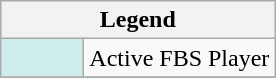<table class="wikitable">
<tr>
<th colspan="2">Legend</th>
</tr>
<tr>
<td style="background:#cfecec;; width:3em"></td>
<td>Active FBS Player</td>
</tr>
<tr>
</tr>
</table>
